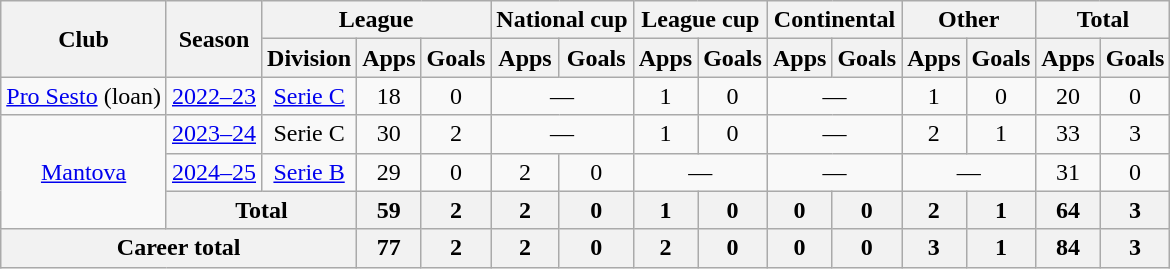<table class="wikitable" style="text-align:center">
<tr>
<th rowspan="2">Club</th>
<th rowspan="2">Season</th>
<th colspan="3">League</th>
<th colspan="2">National cup</th>
<th colspan="2">League cup</th>
<th colspan="2">Continental</th>
<th colspan="2">Other</th>
<th colspan="2">Total</th>
</tr>
<tr>
<th>Division</th>
<th>Apps</th>
<th>Goals</th>
<th>Apps</th>
<th>Goals</th>
<th>Apps</th>
<th>Goals</th>
<th>Apps</th>
<th>Goals</th>
<th>Apps</th>
<th>Goals</th>
<th>Apps</th>
<th>Goals</th>
</tr>
<tr>
<td><a href='#'>Pro Sesto</a> (loan)</td>
<td><a href='#'>2022–23</a></td>
<td><a href='#'>Serie C</a></td>
<td>18</td>
<td>0</td>
<td colspan="2">—</td>
<td>1</td>
<td>0</td>
<td colspan="2">—</td>
<td>1</td>
<td>0</td>
<td>20</td>
<td>0</td>
</tr>
<tr>
<td rowspan="3"><a href='#'>Mantova</a></td>
<td><a href='#'>2023–24</a></td>
<td>Serie C</td>
<td>30</td>
<td>2</td>
<td colspan="2">—</td>
<td>1</td>
<td>0</td>
<td colspan="2">—</td>
<td>2</td>
<td>1</td>
<td>33</td>
<td>3</td>
</tr>
<tr>
<td><a href='#'>2024–25</a></td>
<td><a href='#'>Serie B</a></td>
<td>29</td>
<td>0</td>
<td>2</td>
<td>0</td>
<td colspan="2">—</td>
<td colspan="2">—</td>
<td colspan="2">—</td>
<td>31</td>
<td>0</td>
</tr>
<tr>
<th colspan="2">Total</th>
<th>59</th>
<th>2</th>
<th>2</th>
<th>0</th>
<th>1</th>
<th>0</th>
<th>0</th>
<th>0</th>
<th>2</th>
<th>1</th>
<th>64</th>
<th>3</th>
</tr>
<tr>
<th colspan="3">Career total</th>
<th>77</th>
<th>2</th>
<th>2</th>
<th>0</th>
<th>2</th>
<th>0</th>
<th>0</th>
<th>0</th>
<th>3</th>
<th>1</th>
<th>84</th>
<th>3</th>
</tr>
</table>
